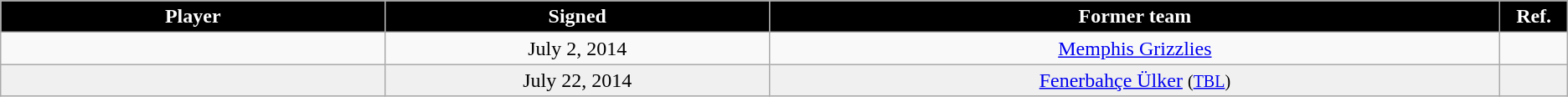<table class="wikitable sortable sortable" style="text-align: center">
<tr>
<th style="background:#000; color:white" width="10%">Player</th>
<th style="background:#000; color:white" width="10%">Signed</th>
<th style="background:#000; color:white" width="19%">Former team</th>
<th style="background:#000; color:white" width="1%" class="unsortable">Ref.</th>
</tr>
<tr>
<td></td>
<td>July 2, 2014</td>
<td><a href='#'>Memphis Grizzlies</a></td>
<td></td>
</tr>
<tr style="background:#f0f0f0;">
<td></td>
<td>July 22, 2014</td>
<td><a href='#'>Fenerbahçe Ülker</a> <small>(<a href='#'>TBL</a>)</small></td>
<td></td>
</tr>
</table>
